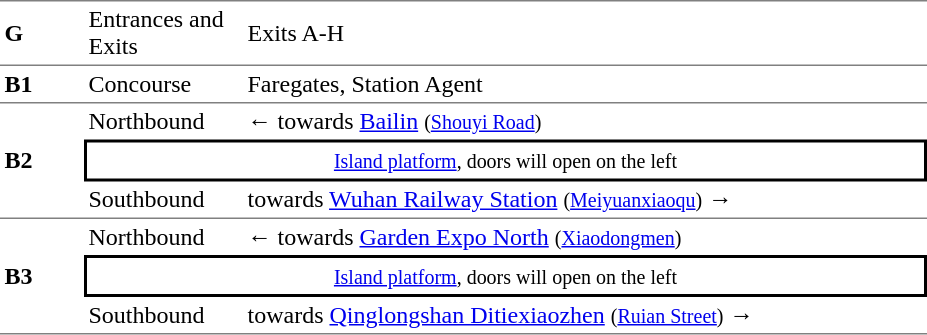<table border=0 cellspacing=0 cellpadding=3>
<tr>
<td style="border-top:solid 1px gray;border-bottom:solid 1px gray;" width=50><strong>G</strong></td>
<td style="border-top:solid 1px gray;border-bottom:solid 1px gray;" width=100>Entrances and Exits</td>
<td style="border-top:solid 1px gray;border-bottom:solid 1px gray;" width=450>Exits A-H</td>
</tr>
<tr>
<td style="border-top:solid 0px gray;border-bottom:solid 1px gray;" width=50><strong>B1</strong></td>
<td style="border-top:solid 0px gray;border-bottom:solid 1px gray;" width=100>Concourse</td>
<td style="border-top:solid 0px gray;border-bottom:solid 1px gray;" width=450>Faregates, Station Agent</td>
</tr>
<tr>
<td style="border-bottom:solid 1px gray;" rowspan=3><strong>B2</strong></td>
<td>Northbound</td>
<td>←  towards <a href='#'>Bailin</a> <small>(<a href='#'>Shouyi Road</a>)</small></td>
</tr>
<tr>
<td style="border-right:solid 2px black;border-left:solid 2px black;border-top:solid 2px black;border-bottom:solid 2px black;text-align:center;" colspan=2><small><a href='#'>Island platform</a>, doors will open on the left</small></td>
</tr>
<tr>
<td style="border-bottom:solid 1px gray;">Southbound</td>
<td style="border-bottom:solid 1px gray;"> towards <a href='#'>Wuhan Railway Station</a> <small>(<a href='#'>Meiyuanxiaoqu</a>)</small> →</td>
</tr>
<tr>
<td style="border-bottom:solid 1px gray;" rowspan=3><strong>B3</strong></td>
<td>Northbound</td>
<td>←  towards <a href='#'>Garden Expo North</a> <small>(<a href='#'>Xiaodongmen</a>)</small></td>
</tr>
<tr>
<td style="border-right:solid 2px black;border-left:solid 2px black;border-top:solid 2px black;border-bottom:solid 2px black;text-align:center;" colspan=2><small><a href='#'>Island platform</a>, doors will open on the left</small></td>
</tr>
<tr>
<td style="border-bottom:solid 1px gray;">Southbound</td>
<td style="border-bottom:solid 1px gray;"> towards <a href='#'>Qinglongshan Ditiexiaozhen</a> <small>(<a href='#'>Ruian Street</a>)</small> →</td>
</tr>
</table>
